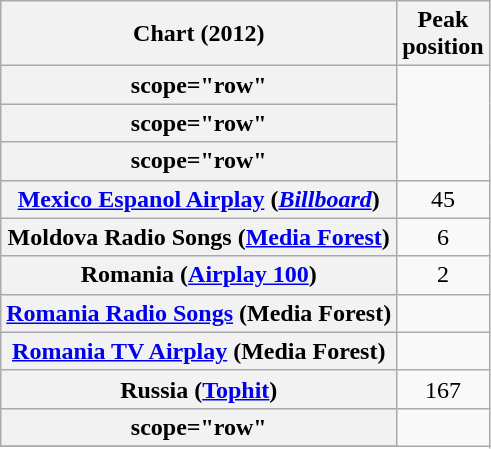<table class="wikitable plainrowheaders sortable" style="text-align:center;">
<tr>
<th scope="col">Chart (2012)</th>
<th scope="col">Peak<br>position</th>
</tr>
<tr>
<th>scope="row"</th>
</tr>
<tr>
<th>scope="row"</th>
</tr>
<tr>
<th>scope="row"</th>
</tr>
<tr>
<th scope="row"><a href='#'>Mexico Espanol Airplay</a> (<em><a href='#'>Billboard</a></em>)</th>
<td style="text-align:center;">45</td>
</tr>
<tr>
<th scope="row">Moldova Radio Songs (<a href='#'>Media Forest</a>)</th>
<td style="text-align:center;">6</td>
</tr>
<tr>
<th scope="row">Romania (<a href='#'>Airplay 100</a>)</th>
<td style="text-align:center;">2</td>
</tr>
<tr>
<th scope="row"><a href='#'>Romania Radio Songs</a> (Media Forest)</th>
<td></td>
</tr>
<tr>
<th scope="row"><a href='#'>Romania TV Airplay</a> (Media Forest)</th>
<td></td>
</tr>
<tr>
<th scope="row">Russia (<a href='#'>Tophit</a>)</th>
<td style="text-align:center;">167</td>
</tr>
<tr>
<th>scope="row"</th>
</tr>
<tr>
</tr>
</table>
